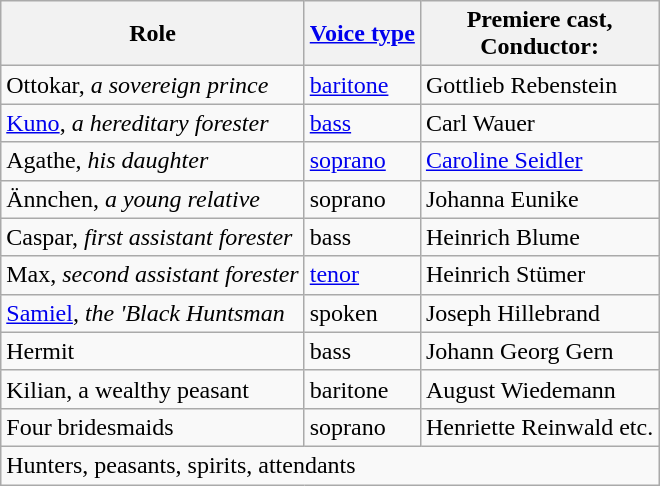<table class="wikitable">
<tr>
<th>Role</th>
<th><a href='#'>Voice type</a></th>
<th>Premiere cast, <br>Conductor: </th>
</tr>
<tr>
<td>Ottokar, <em>a sovereign prince</em></td>
<td><a href='#'>baritone</a></td>
<td>Gottlieb Rebenstein</td>
</tr>
<tr>
<td><a href='#'>Kuno</a>, <em>a hereditary forester</em></td>
<td><a href='#'>bass</a></td>
<td>Carl Wauer</td>
</tr>
<tr>
<td>Agathe, <em>his daughter</em></td>
<td><a href='#'>soprano</a></td>
<td><a href='#'>Caroline Seidler</a></td>
</tr>
<tr>
<td>Ännchen, <em>a young relative</em></td>
<td>soprano</td>
<td>Johanna Eunike</td>
</tr>
<tr>
<td>Caspar, <em>first assistant forester</em></td>
<td>bass</td>
<td>Heinrich Blume</td>
</tr>
<tr>
<td>Max, <em>second assistant forester</em></td>
<td><a href='#'>tenor</a></td>
<td>Heinrich Stümer</td>
</tr>
<tr>
<td><a href='#'>Samiel</a>, <em>the 'Black Huntsman<strong></td>
<td>spoken</td>
<td>Joseph Hillebrand</td>
</tr>
<tr>
<td>Hermit</td>
<td>bass</td>
<td>Johann Georg Gern</td>
</tr>
<tr>
<td>Kilian, </em>a wealthy peasant<em></td>
<td>baritone</td>
<td>August Wiedemann</td>
</tr>
<tr>
<td>Four bridesmaids</td>
<td>soprano</td>
<td>Henriette Reinwald etc.</td>
</tr>
<tr>
<td colspan=3></em>Hunters, peasants, spirits, attendants<em></td>
</tr>
</table>
